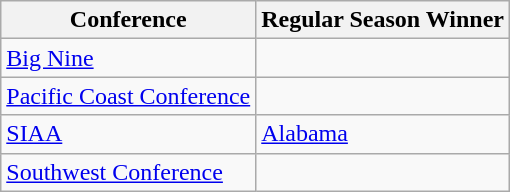<table class="wikitable">
<tr>
<th>Conference</th>
<th>Regular Season Winner</th>
</tr>
<tr>
<td><a href='#'>Big Nine</a></td>
<td></td>
</tr>
<tr>
<td><a href='#'>Pacific Coast Conference</a></td>
<td></td>
</tr>
<tr>
<td><a href='#'>SIAA</a></td>
<td><a href='#'>Alabama</a></td>
</tr>
<tr>
<td><a href='#'>Southwest Conference</a></td>
<td></td>
</tr>
</table>
